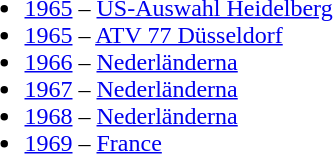<table>
<tr>
<td ! width="25%" valign="top"><br><ul><li><a href='#'>1965</a> – <a href='#'>US-Auswahl Heidelberg</a></li><li><a href='#'>1965</a> – <a href='#'>ATV 77 Düsseldorf</a></li><li><a href='#'>1966</a> – <a href='#'>Nederländerna</a></li><li><a href='#'>1967</a> – <a href='#'>Nederländerna</a></li><li><a href='#'>1968</a> – <a href='#'>Nederländerna</a></li><li><a href='#'>1969</a> – <a href='#'>France</a></li></ul></td>
</tr>
</table>
